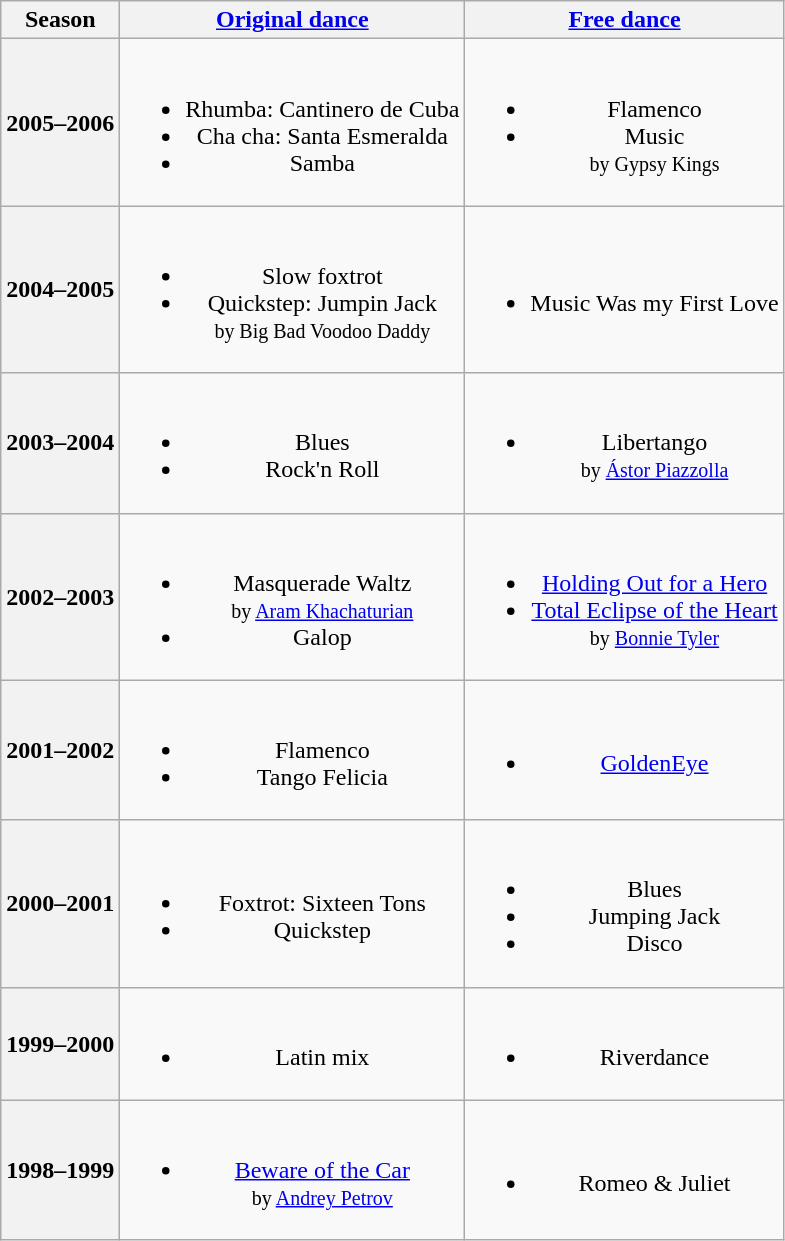<table class=wikitable style=text-align:center>
<tr>
<th>Season</th>
<th><a href='#'>Original dance</a></th>
<th><a href='#'>Free dance</a></th>
</tr>
<tr>
<th>2005–2006 <br> </th>
<td><br><ul><li>Rhumba: Cantinero de Cuba</li><li>Cha cha: Santa Esmeralda</li><li>Samba</li></ul></td>
<td><br><ul><li>Flamenco</li><li>Music <br><small> by Gypsy Kings </small></li></ul></td>
</tr>
<tr>
<th>2004–2005 <br> </th>
<td><br><ul><li>Slow foxtrot</li><li>Quickstep: Jumpin Jack <br><small> by Big Bad Voodoo Daddy </small></li></ul></td>
<td><br><ul><li>Music Was my First Love</li></ul></td>
</tr>
<tr>
<th>2003–2004 <br> </th>
<td><br><ul><li>Blues</li><li>Rock'n Roll</li></ul></td>
<td><br><ul><li>Libertango <br><small> by <a href='#'>Ástor Piazzolla</a> </small></li></ul></td>
</tr>
<tr>
<th>2002–2003 <br> </th>
<td><br><ul><li>Masquerade Waltz <br><small> by <a href='#'>Aram Khachaturian</a> </small></li><li>Galop</li></ul></td>
<td><br><ul><li><a href='#'>Holding Out for a Hero</a></li><li><a href='#'>Total Eclipse of the Heart</a> <br><small> by <a href='#'>Bonnie Tyler</a> </small></li></ul></td>
</tr>
<tr>
<th>2001–2002 <br> </th>
<td><br><ul><li>Flamenco</li><li>Tango Felicia</li></ul></td>
<td><br><ul><li><a href='#'>GoldenEye</a></li></ul></td>
</tr>
<tr>
<th>2000–2001 <br> </th>
<td><br><ul><li>Foxtrot: Sixteen Tons</li><li>Quickstep</li></ul></td>
<td><br><ul><li>Blues</li><li>Jumping Jack</li><li>Disco</li></ul></td>
</tr>
<tr>
<th>1999–2000 <br> </th>
<td><br><ul><li>Latin mix</li></ul></td>
<td><br><ul><li>Riverdance</li></ul></td>
</tr>
<tr>
<th>1998–1999 <br> </th>
<td><br><ul><li><a href='#'>Beware of the Car</a> <br><small> by <a href='#'>Andrey Petrov</a> </small></li></ul></td>
<td><br><ul><li>Romeo & Juliet</li></ul></td>
</tr>
</table>
